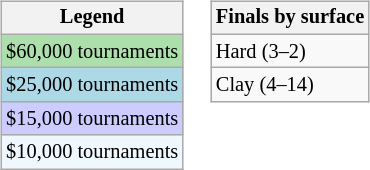<table>
<tr valign=top>
<td><br><table class=wikitable style="font-size:85%">
<tr>
<th>Legend</th>
</tr>
<tr style="background:#addfad;">
<td>$60,000 tournaments</td>
</tr>
<tr style="background:lightblue;">
<td>$25,000 tournaments</td>
</tr>
<tr style="background:#ccf;">
<td>$15,000 tournaments</td>
</tr>
<tr style="background:#f0f8ff;">
<td>$10,000 tournaments</td>
</tr>
</table>
</td>
<td><br><table class=wikitable style="font-size:85%">
<tr>
<th>Finals by surface</th>
</tr>
<tr>
<td>Hard (3–2)</td>
</tr>
<tr>
<td>Clay (4–14)</td>
</tr>
</table>
</td>
</tr>
</table>
